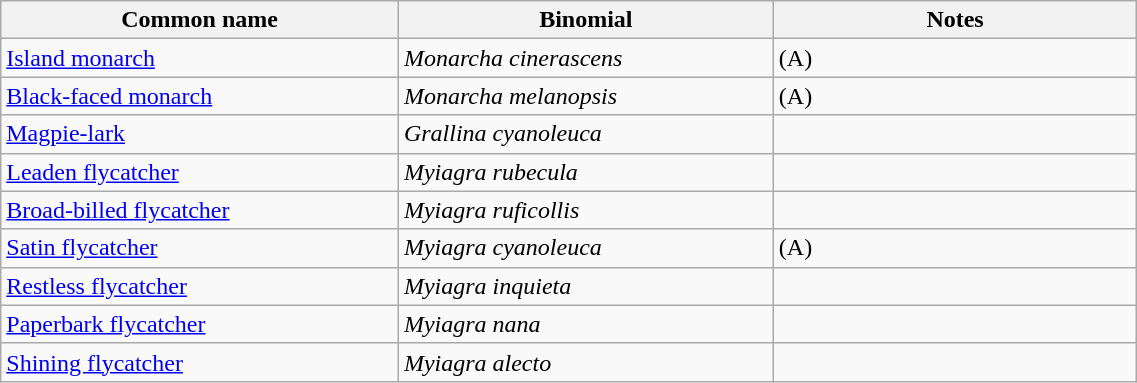<table style="width:60%;" class="wikitable">
<tr>
<th width=35%>Common name</th>
<th width=33%>Binomial</th>
<th width=32%>Notes</th>
</tr>
<tr>
<td><a href='#'>Island monarch</a></td>
<td><em>Monarcha cinerascens</em></td>
<td>(A)</td>
</tr>
<tr>
<td><a href='#'>Black-faced monarch</a></td>
<td><em>Monarcha melanopsis</em></td>
<td>(A)</td>
</tr>
<tr>
<td><a href='#'>Magpie-lark</a></td>
<td><em>Grallina cyanoleuca</em></td>
<td></td>
</tr>
<tr>
<td><a href='#'>Leaden flycatcher</a></td>
<td><em>Myiagra rubecula</em></td>
<td></td>
</tr>
<tr>
<td><a href='#'>Broad-billed flycatcher</a></td>
<td><em>Myiagra ruficollis</em></td>
<td></td>
</tr>
<tr>
<td><a href='#'>Satin flycatcher</a></td>
<td><em>Myiagra cyanoleuca</em></td>
<td>(A)</td>
</tr>
<tr>
<td><a href='#'>Restless flycatcher</a></td>
<td><em>Myiagra inquieta</em></td>
<td></td>
</tr>
<tr>
<td><a href='#'>Paperbark flycatcher</a></td>
<td><em>Myiagra nana</em></td>
<td></td>
</tr>
<tr>
<td><a href='#'>Shining flycatcher</a></td>
<td><em>Myiagra alecto</em></td>
<td></td>
</tr>
</table>
